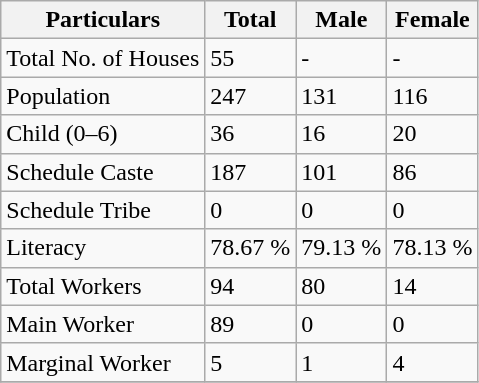<table class="wikitable sortable">
<tr>
<th>Particulars</th>
<th>Total</th>
<th>Male</th>
<th>Female</th>
</tr>
<tr>
<td>Total No. of Houses</td>
<td>55</td>
<td>-</td>
<td>-</td>
</tr>
<tr>
<td>Population</td>
<td>247</td>
<td>131</td>
<td>116</td>
</tr>
<tr>
<td>Child (0–6)</td>
<td>36</td>
<td>16</td>
<td>20</td>
</tr>
<tr>
<td>Schedule Caste</td>
<td>187</td>
<td>101</td>
<td>86</td>
</tr>
<tr>
<td>Schedule Tribe</td>
<td>0</td>
<td>0</td>
<td>0</td>
</tr>
<tr>
<td>Literacy</td>
<td>78.67 %</td>
<td>79.13 %</td>
<td>78.13 %</td>
</tr>
<tr>
<td>Total Workers</td>
<td>94</td>
<td>80</td>
<td>14</td>
</tr>
<tr>
<td>Main Worker</td>
<td>89</td>
<td>0</td>
<td>0</td>
</tr>
<tr>
<td>Marginal Worker</td>
<td>5</td>
<td>1</td>
<td>4</td>
</tr>
<tr>
</tr>
</table>
